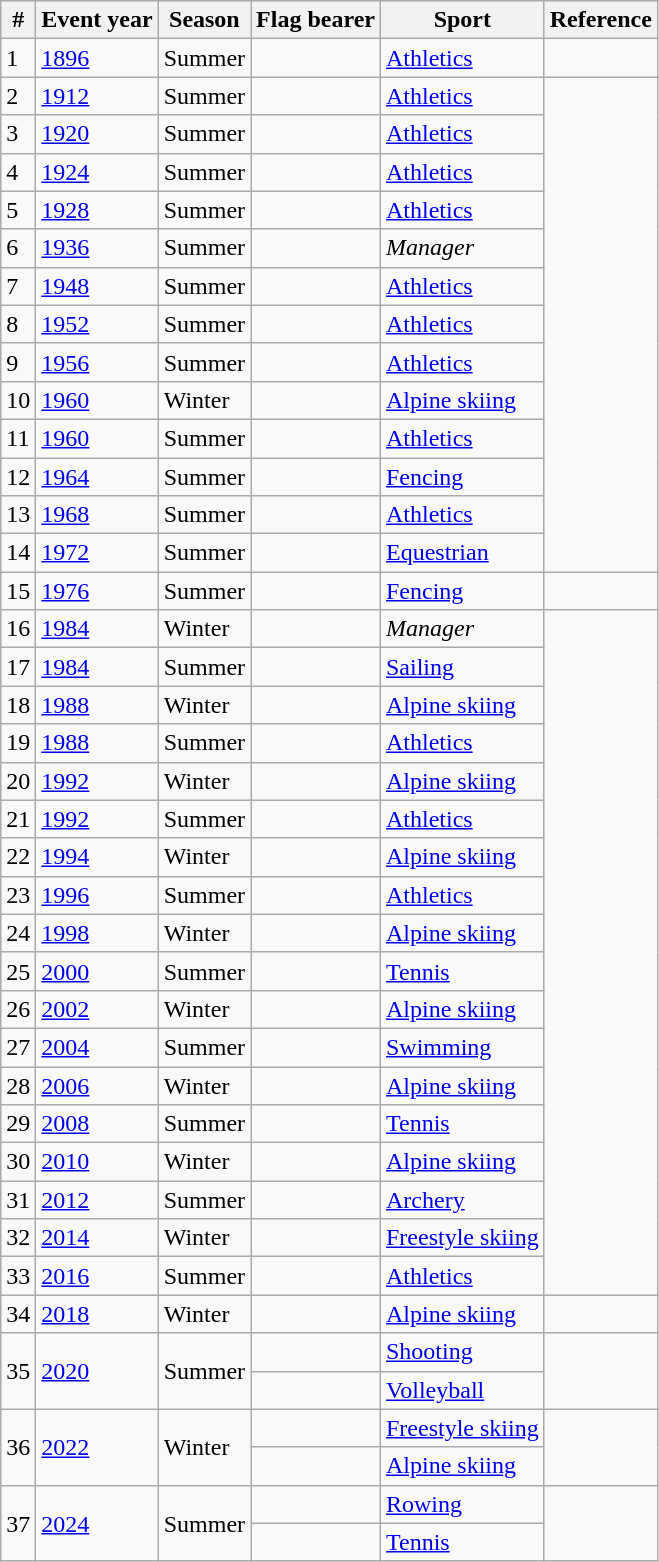<table class="wikitable sortable">
<tr>
<th>#</th>
<th>Event year</th>
<th>Season</th>
<th>Flag bearer</th>
<th>Sport</th>
<th>Reference</th>
</tr>
<tr>
<td>1</td>
<td><a href='#'>1896</a></td>
<td>Summer</td>
<td></td>
<td><a href='#'>Athletics</a></td>
<td></td>
</tr>
<tr>
<td>2</td>
<td><a href='#'>1912</a></td>
<td>Summer</td>
<td></td>
<td><a href='#'>Athletics</a></td>
<td rowspan=13></td>
</tr>
<tr>
<td>3</td>
<td><a href='#'>1920</a></td>
<td>Summer</td>
<td></td>
<td><a href='#'>Athletics</a></td>
</tr>
<tr>
<td>4</td>
<td><a href='#'>1924</a></td>
<td>Summer</td>
<td></td>
<td><a href='#'>Athletics</a></td>
</tr>
<tr>
<td>5</td>
<td><a href='#'>1928</a></td>
<td>Summer</td>
<td></td>
<td><a href='#'>Athletics</a></td>
</tr>
<tr>
<td>6</td>
<td><a href='#'>1936</a></td>
<td>Summer</td>
<td></td>
<td><em>Manager</em></td>
</tr>
<tr>
<td>7</td>
<td><a href='#'>1948</a></td>
<td>Summer</td>
<td></td>
<td><a href='#'>Athletics</a></td>
</tr>
<tr>
<td>8</td>
<td><a href='#'>1952</a></td>
<td>Summer</td>
<td></td>
<td><a href='#'>Athletics</a></td>
</tr>
<tr>
<td>9</td>
<td><a href='#'>1956</a></td>
<td>Summer</td>
<td></td>
<td><a href='#'>Athletics</a></td>
</tr>
<tr>
<td>10</td>
<td><a href='#'>1960</a></td>
<td>Winter</td>
<td></td>
<td><a href='#'>Alpine skiing</a></td>
</tr>
<tr>
<td>11</td>
<td><a href='#'>1960</a></td>
<td>Summer</td>
<td></td>
<td><a href='#'>Athletics</a></td>
</tr>
<tr>
<td>12</td>
<td><a href='#'>1964</a></td>
<td>Summer</td>
<td></td>
<td><a href='#'>Fencing</a></td>
</tr>
<tr>
<td>13</td>
<td><a href='#'>1968</a></td>
<td>Summer</td>
<td></td>
<td><a href='#'>Athletics</a></td>
</tr>
<tr>
<td>14</td>
<td><a href='#'>1972</a></td>
<td>Summer</td>
<td></td>
<td><a href='#'>Equestrian</a></td>
</tr>
<tr>
<td>15</td>
<td><a href='#'>1976</a></td>
<td>Summer</td>
<td></td>
<td><a href='#'>Fencing</a></td>
<td></td>
</tr>
<tr>
<td>16</td>
<td><a href='#'>1984</a></td>
<td>Winter</td>
<td></td>
<td><em>Manager</em></td>
<td rowspan=18></td>
</tr>
<tr>
<td>17</td>
<td><a href='#'>1984</a></td>
<td>Summer</td>
<td></td>
<td><a href='#'>Sailing</a></td>
</tr>
<tr>
<td>18</td>
<td><a href='#'>1988</a></td>
<td>Winter</td>
<td></td>
<td><a href='#'>Alpine skiing</a></td>
</tr>
<tr>
<td>19</td>
<td><a href='#'>1988</a></td>
<td>Summer</td>
<td></td>
<td><a href='#'>Athletics</a></td>
</tr>
<tr>
<td>20</td>
<td><a href='#'>1992</a></td>
<td>Winter</td>
<td></td>
<td><a href='#'>Alpine skiing</a></td>
</tr>
<tr>
<td>21</td>
<td><a href='#'>1992</a></td>
<td>Summer</td>
<td></td>
<td><a href='#'>Athletics</a></td>
</tr>
<tr>
<td>22</td>
<td><a href='#'>1994</a></td>
<td>Winter</td>
<td></td>
<td><a href='#'>Alpine skiing</a></td>
</tr>
<tr>
<td>23</td>
<td><a href='#'>1996</a></td>
<td>Summer</td>
<td></td>
<td><a href='#'>Athletics</a></td>
</tr>
<tr>
<td>24</td>
<td><a href='#'>1998</a></td>
<td>Winter</td>
<td></td>
<td><a href='#'>Alpine skiing</a></td>
</tr>
<tr>
<td>25</td>
<td><a href='#'>2000</a></td>
<td>Summer</td>
<td></td>
<td><a href='#'>Tennis</a></td>
</tr>
<tr>
<td>26</td>
<td><a href='#'>2002</a></td>
<td>Winter</td>
<td></td>
<td><a href='#'>Alpine skiing</a></td>
</tr>
<tr>
<td>27</td>
<td><a href='#'>2004</a></td>
<td>Summer</td>
<td></td>
<td><a href='#'>Swimming</a></td>
</tr>
<tr>
<td>28</td>
<td><a href='#'>2006</a></td>
<td>Winter</td>
<td></td>
<td><a href='#'>Alpine skiing</a></td>
</tr>
<tr>
<td>29</td>
<td><a href='#'>2008</a></td>
<td>Summer</td>
<td></td>
<td><a href='#'>Tennis</a></td>
</tr>
<tr>
<td>30</td>
<td><a href='#'>2010</a></td>
<td>Winter</td>
<td></td>
<td><a href='#'>Alpine skiing</a></td>
</tr>
<tr>
<td>31</td>
<td><a href='#'>2012</a></td>
<td>Summer</td>
<td></td>
<td><a href='#'>Archery</a></td>
</tr>
<tr>
<td>32</td>
<td><a href='#'>2014</a></td>
<td>Winter</td>
<td></td>
<td><a href='#'>Freestyle skiing</a></td>
</tr>
<tr>
<td>33</td>
<td><a href='#'>2016</a></td>
<td>Summer</td>
<td></td>
<td><a href='#'>Athletics</a></td>
</tr>
<tr>
<td>34</td>
<td><a href='#'>2018</a></td>
<td>Winter</td>
<td></td>
<td><a href='#'>Alpine skiing</a></td>
<td></td>
</tr>
<tr>
<td rowspan=2>35</td>
<td rowspan=2><a href='#'>2020</a></td>
<td rowspan=2>Summer</td>
<td></td>
<td><a href='#'>Shooting</a></td>
<td rowspan=2></td>
</tr>
<tr>
<td></td>
<td><a href='#'>Volleyball</a></td>
</tr>
<tr>
<td rowspan=2>36</td>
<td rowspan=2><a href='#'>2022</a></td>
<td rowspan=2>Winter</td>
<td></td>
<td><a href='#'>Freestyle skiing</a></td>
<td rowspan=2></td>
</tr>
<tr>
<td></td>
<td><a href='#'>Alpine skiing</a></td>
</tr>
<tr>
<td rowspan="2">37</td>
<td rowspan="2"><a href='#'>2024</a></td>
<td rowspan="2">Summer</td>
<td></td>
<td><a href='#'>Rowing</a></td>
<td rowspan="2"></td>
</tr>
<tr>
<td></td>
<td><a href='#'>Tennis</a></td>
</tr>
</table>
